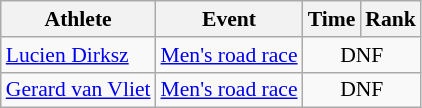<table class=wikitable style="font-size:90%">
<tr>
<th>Athlete</th>
<th>Event</th>
<th>Time</th>
<th>Rank</th>
</tr>
<tr align=center>
<td align=left><a href='#'>Lucien Dirksz</a></td>
<td align=left rowspan=1><a href='#'>Men's road race</a></td>
<td colspan=2>DNF</td>
</tr>
<tr align=center>
<td align=left><a href='#'>Gerard van Vliet</a></td>
<td align=left rowspan=1><a href='#'>Men's road race</a></td>
<td colspan=2>DNF</td>
</tr>
</table>
